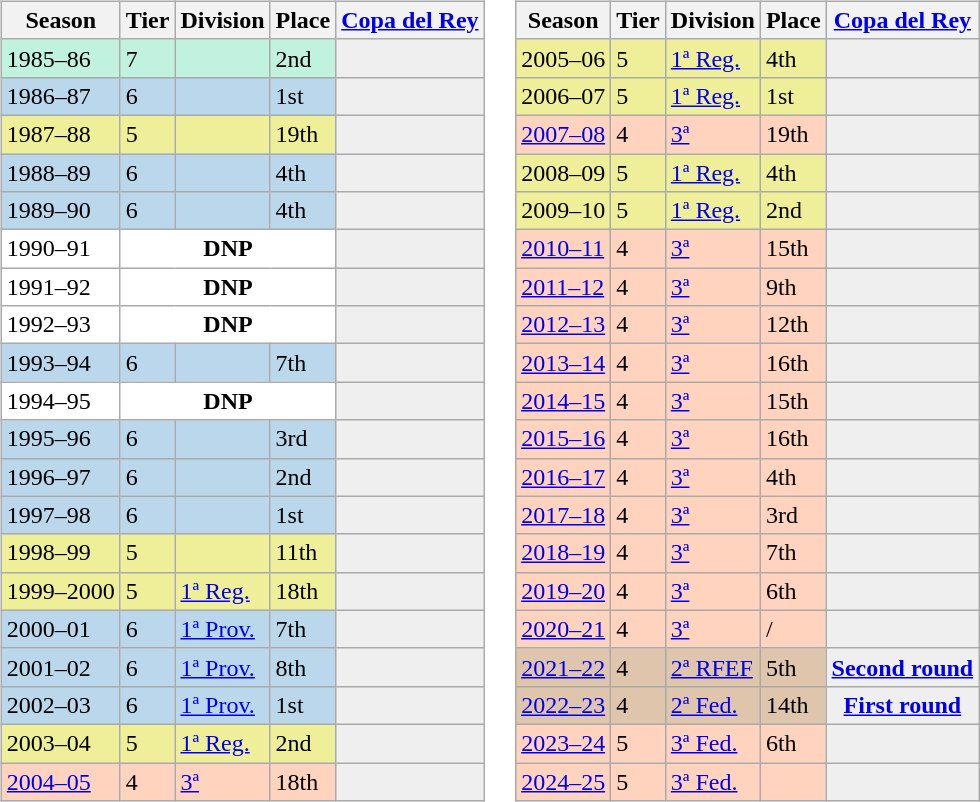<table>
<tr>
<td valign=top width=0%><br><table class="wikitable">
<tr style="background:#f0f6fa;">
<th>Season</th>
<th>Tier</th>
<th>Division</th>
<th>Place</th>
<th><a href='#'>Copa del Rey</a></th>
</tr>
<tr>
<td style="background:#C0F2DF;">1985–86</td>
<td style="background:#C0F2DF;">7</td>
<td style="background:#C0F2DF;"></td>
<td style="background:#C0F2DF;">2nd</td>
<th style="background:#efefef;"></th>
</tr>
<tr>
<td style="background:#BBD7EC;">1986–87</td>
<td style="background:#BBD7EC;">6</td>
<td style="background:#BBD7EC;"></td>
<td style="background:#BBD7EC;">1st</td>
<th style="background:#efefef;"></th>
</tr>
<tr>
<td style="background:#EFEF99;">1987–88</td>
<td style="background:#EFEF99;">5</td>
<td style="background:#EFEF99;"></td>
<td style="background:#EFEF99;">19th</td>
<th style="background:#efefef;"></th>
</tr>
<tr>
<td style="background:#BBD7EC;">1988–89</td>
<td style="background:#BBD7EC;">6</td>
<td style="background:#BBD7EC;"></td>
<td style="background:#BBD7EC;">4th</td>
<th style="background:#efefef;"></th>
</tr>
<tr>
<td style="background:#BBD7EC;">1989–90</td>
<td style="background:#BBD7EC;">6</td>
<td style="background:#BBD7EC;"></td>
<td style="background:#BBD7EC;">4th</td>
<th style="background:#efefef;"></th>
</tr>
<tr>
<td style="background:#FFFFFF;">1990–91</td>
<th colspan="3" style="background:#FFFFFF;">DNP</th>
<th style="background:#efefef;"></th>
</tr>
<tr>
<td style="background:#FFFFFF;">1991–92</td>
<th colspan="3" style="background:#FFFFFF;">DNP</th>
<th style="background:#efefef;"></th>
</tr>
<tr>
<td style="background:#FFFFFF;">1992–93</td>
<th colspan="3" style="background:#FFFFFF;">DNP</th>
<th style="background:#efefef;"></th>
</tr>
<tr>
<td style="background:#BBD7EC;">1993–94</td>
<td style="background:#BBD7EC;">6</td>
<td style="background:#BBD7EC;"></td>
<td style="background:#BBD7EC;">7th</td>
<th style="background:#efefef;"></th>
</tr>
<tr>
<td style="background:#FFFFFF;">1994–95</td>
<th colspan="3" style="background:#FFFFFF;">DNP</th>
<th style="background:#efefef;"></th>
</tr>
<tr>
<td style="background:#BBD7EC;">1995–96</td>
<td style="background:#BBD7EC;">6</td>
<td style="background:#BBD7EC;"></td>
<td style="background:#BBD7EC;">3rd</td>
<th style="background:#efefef;"></th>
</tr>
<tr>
<td style="background:#BBD7EC;">1996–97</td>
<td style="background:#BBD7EC;">6</td>
<td style="background:#BBD7EC;"></td>
<td style="background:#BBD7EC;">2nd</td>
<th style="background:#efefef;"></th>
</tr>
<tr>
<td style="background:#BBD7EC;">1997–98</td>
<td style="background:#BBD7EC;">6</td>
<td style="background:#BBD7EC;"></td>
<td style="background:#BBD7EC;">1st</td>
<th style="background:#efefef;"></th>
</tr>
<tr>
<td style="background:#EFEF99;">1998–99</td>
<td style="background:#EFEF99;">5</td>
<td style="background:#EFEF99;"></td>
<td style="background:#EFEF99;">11th</td>
<th style="background:#efefef;"></th>
</tr>
<tr>
<td style="background:#EFEF99;">1999–2000</td>
<td style="background:#EFEF99;">5</td>
<td style="background:#EFEF99;"><a href='#'>1ª Reg.</a></td>
<td style="background:#EFEF99;">18th</td>
<th style="background:#efefef;"></th>
</tr>
<tr>
<td style="background:#BBD7EC;">2000–01</td>
<td style="background:#BBD7EC;">6</td>
<td style="background:#BBD7EC;"><a href='#'>1ª Prov.</a></td>
<td style="background:#BBD7EC;">7th</td>
<th style="background:#efefef;"></th>
</tr>
<tr>
<td style="background:#BBD7EC;">2001–02</td>
<td style="background:#BBD7EC;">6</td>
<td style="background:#BBD7EC;"><a href='#'>1ª Prov.</a></td>
<td style="background:#BBD7EC;">8th</td>
<th style="background:#efefef;"></th>
</tr>
<tr>
<td style="background:#BBD7EC;">2002–03</td>
<td style="background:#BBD7EC;">6</td>
<td style="background:#BBD7EC;"><a href='#'>1ª Prov.</a></td>
<td style="background:#BBD7EC;">1st</td>
<th style="background:#efefef;"></th>
</tr>
<tr>
<td style="background:#EFEF99;">2003–04</td>
<td style="background:#EFEF99;">5</td>
<td style="background:#EFEF99;"><a href='#'>1ª Reg.</a></td>
<td style="background:#EFEF99;">2nd</td>
<th style="background:#efefef;"></th>
</tr>
<tr>
<td style="background:#FFD3BD;"><a href='#'>2004–05</a></td>
<td style="background:#FFD3BD;">4</td>
<td style="background:#FFD3BD;"><a href='#'>3ª</a></td>
<td style="background:#FFD3BD;">18th</td>
<td style="background:#efefef;"></td>
</tr>
</table>
</td>
<td valign=top width=0%><br><table class="wikitable">
<tr style="background:#f0f6fa;">
<th>Season</th>
<th>Tier</th>
<th>Division</th>
<th>Place</th>
<th><a href='#'>Copa del Rey</a></th>
</tr>
<tr>
<td style="background:#EFEF99;">2005–06</td>
<td style="background:#EFEF99;">5</td>
<td style="background:#EFEF99;"><a href='#'>1ª Reg.</a></td>
<td style="background:#EFEF99;">4th</td>
<th style="background:#efefef;"></th>
</tr>
<tr>
<td style="background:#EFEF99;">2006–07</td>
<td style="background:#EFEF99;">5</td>
<td style="background:#EFEF99;"><a href='#'>1ª Reg.</a></td>
<td style="background:#EFEF99;">1st</td>
<th style="background:#efefef;"></th>
</tr>
<tr>
<td style="background:#FFD3BD;"><a href='#'>2007–08</a></td>
<td style="background:#FFD3BD;">4</td>
<td style="background:#FFD3BD;"><a href='#'>3ª</a></td>
<td style="background:#FFD3BD;">19th</td>
<td style="background:#efefef;"></td>
</tr>
<tr>
<td style="background:#EFEF99;">2008–09</td>
<td style="background:#EFEF99;">5</td>
<td style="background:#EFEF99;"><a href='#'>1ª Reg.</a></td>
<td style="background:#EFEF99;">4th</td>
<th style="background:#efefef;"></th>
</tr>
<tr>
<td style="background:#EFEF99;">2009–10</td>
<td style="background:#EFEF99;">5</td>
<td style="background:#EFEF99;"><a href='#'>1ª Reg.</a></td>
<td style="background:#EFEF99;">2nd</td>
<th style="background:#efefef;"></th>
</tr>
<tr>
<td style="background:#FFD3BD;"><a href='#'>2010–11</a></td>
<td style="background:#FFD3BD;">4</td>
<td style="background:#FFD3BD;"><a href='#'>3ª</a></td>
<td style="background:#FFD3BD;">15th</td>
<td style="background:#efefef;"></td>
</tr>
<tr>
<td style="background:#FFD3BD;"><a href='#'>2011–12</a></td>
<td style="background:#FFD3BD;">4</td>
<td style="background:#FFD3BD;"><a href='#'>3ª</a></td>
<td style="background:#FFD3BD;">9th</td>
<td style="background:#efefef;"></td>
</tr>
<tr>
<td style="background:#FFD3BD;"><a href='#'>2012–13</a></td>
<td style="background:#FFD3BD;">4</td>
<td style="background:#FFD3BD;"><a href='#'>3ª</a></td>
<td style="background:#FFD3BD;">12th</td>
<td style="background:#efefef;"></td>
</tr>
<tr>
<td style="background:#FFD3BD;"><a href='#'>2013–14</a></td>
<td style="background:#FFD3BD;">4</td>
<td style="background:#FFD3BD;"><a href='#'>3ª</a></td>
<td style="background:#FFD3BD;">16th</td>
<td style="background:#efefef;"></td>
</tr>
<tr>
<td style="background:#FFD3BD;"><a href='#'>2014–15</a></td>
<td style="background:#FFD3BD;">4</td>
<td style="background:#FFD3BD;"><a href='#'>3ª</a></td>
<td style="background:#FFD3BD;">15th</td>
<td style="background:#efefef;"></td>
</tr>
<tr>
<td style="background:#FFD3BD;"><a href='#'>2015–16</a></td>
<td style="background:#FFD3BD;">4</td>
<td style="background:#FFD3BD;"><a href='#'>3ª</a></td>
<td style="background:#FFD3BD;">16th</td>
<td style="background:#efefef;"></td>
</tr>
<tr>
<td style="background:#FFD3BD;"><a href='#'>2016–17</a></td>
<td style="background:#FFD3BD;">4</td>
<td style="background:#FFD3BD;"><a href='#'>3ª</a></td>
<td style="background:#FFD3BD;">4th</td>
<td style="background:#efefef;"></td>
</tr>
<tr>
<td style="background:#FFD3BD;"><a href='#'>2017–18</a></td>
<td style="background:#FFD3BD;">4</td>
<td style="background:#FFD3BD;"><a href='#'>3ª</a></td>
<td style="background:#FFD3BD;">3rd</td>
<td style="background:#efefef;"></td>
</tr>
<tr>
<td style="background:#FFD3BD;"><a href='#'>2018–19</a></td>
<td style="background:#FFD3BD;">4</td>
<td style="background:#FFD3BD;"><a href='#'>3ª</a></td>
<td style="background:#FFD3BD;">7th</td>
<td style="background:#efefef;"></td>
</tr>
<tr>
<td style="background:#FFD3BD;"><a href='#'>2019–20</a></td>
<td style="background:#FFD3BD;">4</td>
<td style="background:#FFD3BD;"><a href='#'>3ª</a></td>
<td style="background:#FFD3BD;">6th</td>
<td style="background:#efefef;"></td>
</tr>
<tr>
<td style="background:#FFD3BD;"><a href='#'>2020–21</a></td>
<td style="background:#FFD3BD;">4</td>
<td style="background:#FFD3BD;"><a href='#'>3ª</a></td>
<td style="background:#FFD3BD;"> / </td>
<td style="background:#efefef;"></td>
</tr>
<tr>
<td style="background:#DEC5AB;"><a href='#'>2021–22</a></td>
<td style="background:#DEC5AB;">4</td>
<td style="background:#DEC5AB;"><a href='#'>2ª RFEF</a></td>
<td style="background:#DEC5AB;">5th</td>
<th style="background:#efefef;"><a href='#'>Second round</a></th>
</tr>
<tr>
<td style="background:#DEC5AB;"><a href='#'>2022–23</a></td>
<td style="background:#DEC5AB;">4</td>
<td style="background:#DEC5AB;"><a href='#'>2ª Fed.</a></td>
<td style="background:#DEC5AB;">14th</td>
<th style="background:#efefef;"><a href='#'>First round</a></th>
</tr>
<tr>
<td style="background:#FFD3BD;"><a href='#'>2023–24</a></td>
<td style="background:#FFD3BD;">5</td>
<td style="background:#FFD3BD;"><a href='#'>3ª Fed.</a></td>
<td style="background:#FFD3BD;">6th</td>
<td style="background:#efefef;"></td>
</tr>
<tr>
<td style="background:#FFD3BD;"><a href='#'>2024–25</a></td>
<td style="background:#FFD3BD;">5</td>
<td style="background:#FFD3BD;"><a href='#'>3ª Fed.</a></td>
<td style="background:#FFD3BD;"></td>
<td style="background:#efefef;"></td>
</tr>
</table>
</td>
</tr>
</table>
